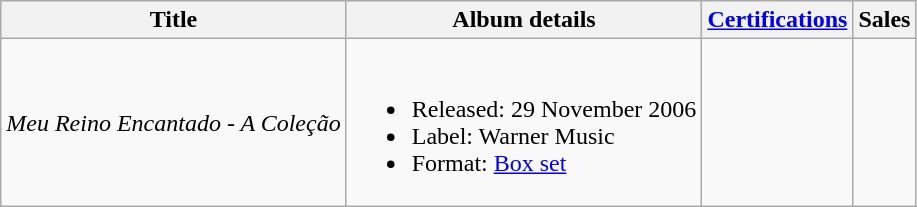<table class="wikitable">
<tr>
<th>Title</th>
<th>Album details</th>
<th><a href='#'>Certifications</a></th>
<th>Sales</th>
</tr>
<tr>
<td><em>Meu Reino Encantado - A Coleção</em></td>
<td><br><ul><li>Released: 29 November 2006</li><li>Label: Warner Music</li><li>Format: <a href='#'>Box set</a></li></ul></td>
<td></td>
<td></td>
</tr>
</table>
